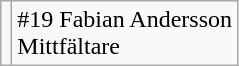<table class="wikitable">
<tr>
<td></td>
<td>#19 Fabian Andersson<br>Mittfältare</td>
</tr>
</table>
